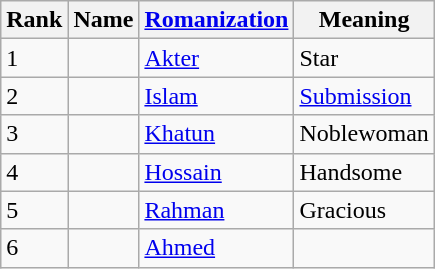<table class="wikitable">
<tr>
<th>Rank</th>
<th>Name</th>
<th><a href='#'>Romanization</a></th>
<th>Meaning</th>
</tr>
<tr>
<td>1</td>
<td></td>
<td><a href='#'>Akter</a></td>
<td>Star</td>
</tr>
<tr>
<td>2</td>
<td></td>
<td><a href='#'>Islam</a></td>
<td><a href='#'>Submission</a></td>
</tr>
<tr>
<td>3</td>
<td></td>
<td><a href='#'>Khatun</a></td>
<td>Noblewoman</td>
</tr>
<tr>
<td>4</td>
<td></td>
<td><a href='#'>Hossain</a></td>
<td>Handsome</td>
</tr>
<tr>
<td>5</td>
<td></td>
<td><a href='#'>Rahman</a></td>
<td>Gracious</td>
</tr>
<tr>
<td>6</td>
<td></td>
<td><a href='#'>Ahmed</a></td>
<td></td>
</tr>
</table>
